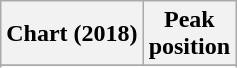<table class="wikitable sortable plainrowheaders" style="text-align:center">
<tr>
<th scope="col">Chart (2018)</th>
<th scope="col">Peak<br> position</th>
</tr>
<tr>
</tr>
<tr>
</tr>
<tr>
</tr>
</table>
